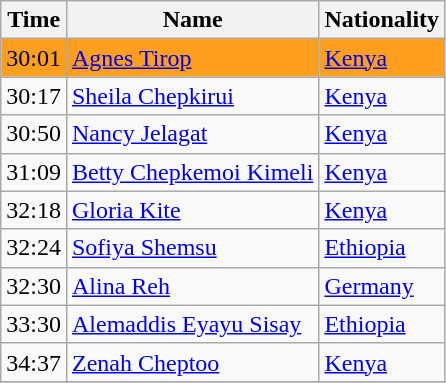<table class="wikitable mw-collapsible mw-collapsed">
<tr>
<th>Time</th>
<th>Name</th>
<th>Nationality</th>
</tr>
<tr>
<td style="background:#FF9F1D; color:black;">30:01</td>
<td style="background:#FF9F1D; color:white;"><a href='#'>Agnes Tirop</a></td>
<td style="background:#FF9F1D; color:white;"><a href='#'>Kenya</a></td>
</tr>
<tr>
<td>30:17</td>
<td><a href='#'>Sheila Chepkirui</a></td>
<td><a href='#'>Kenya</a></td>
</tr>
<tr>
<td>30:50</td>
<td><a href='#'>Nancy Jelagat</a></td>
<td><a href='#'>Kenya</a></td>
</tr>
<tr>
<td>31:09</td>
<td><a href='#'>Betty Chepkemoi Kimeli</a></td>
<td><a href='#'>Kenya</a></td>
</tr>
<tr>
<td>32:18</td>
<td><a href='#'>Gloria Kite</a></td>
<td><a href='#'>Kenya</a></td>
</tr>
<tr>
<td>32:24</td>
<td><a href='#'>Sofiya Shemsu</a></td>
<td><a href='#'>Ethiopia</a></td>
</tr>
<tr>
<td>32:30</td>
<td><a href='#'>Alina Reh</a></td>
<td><a href='#'>Germany</a></td>
</tr>
<tr>
<td>33:30</td>
<td><a href='#'>Alemaddis Eyayu Sisay</a></td>
<td><a href='#'>Ethiopia</a></td>
</tr>
<tr>
<td>34:37</td>
<td><a href='#'>Zenah Cheptoo</a></td>
<td><a href='#'>Kenya</a></td>
</tr>
<tr>
</tr>
</table>
